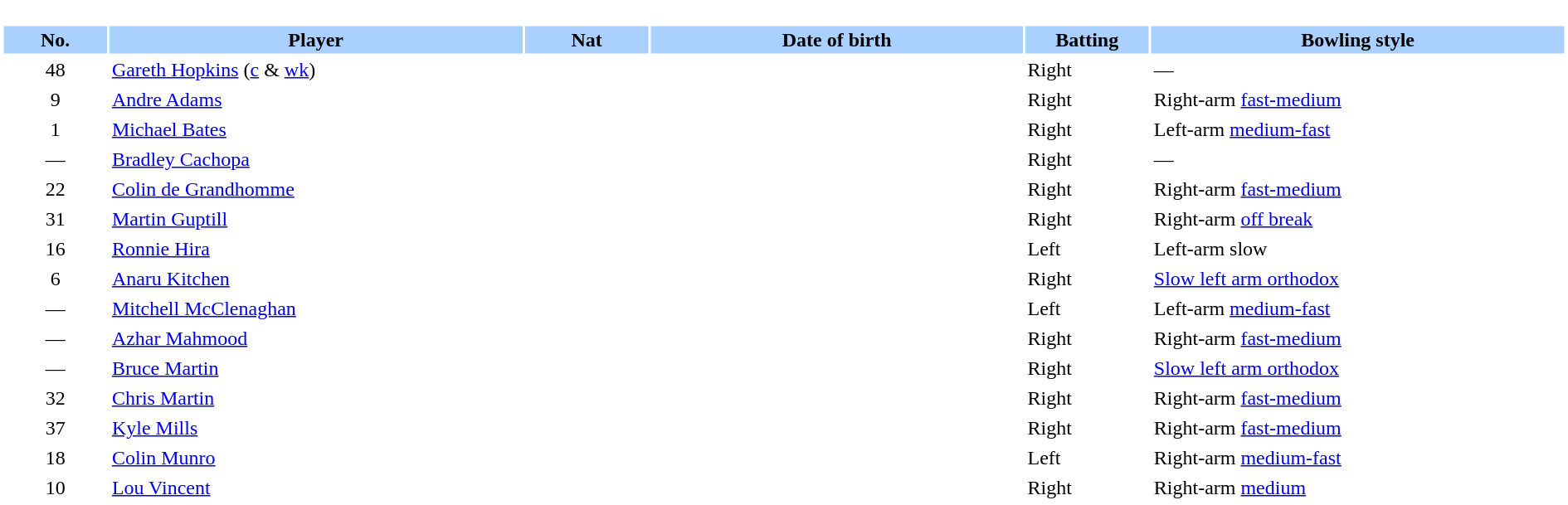<table border="0" style="width:100%;">
<tr>
<td style="vertical-align:top; background:#fff; width:90%;"><br><table border="0" cellspacing="2" cellpadding="2" style="width:100%;">
<tr style="background:#aad0ff;">
<th scope="col" width="5%">No.</th>
<th scope="col" width="20%">Player</th>
<th scope="col" width="6%">Nat</th>
<th scope="col" width="18%">Date of birth</th>
<th scope="col" width="6%">Batting</th>
<th scope="col" width="20%">Bowling style</th>
</tr>
<tr>
<td style="text-align:center">48</td>
<td><a href='#'>Gareth Hopkins</a> (<a href='#'>c</a> & <a href='#'>wk</a>)</td>
<td style="text-align:center"></td>
<td></td>
<td>Right</td>
<td>—</td>
</tr>
<tr>
<td style="text-align:center">9</td>
<td><a href='#'>Andre Adams</a></td>
<td style="text-align:center"></td>
<td></td>
<td>Right</td>
<td>Right-arm <a href='#'>fast-medium</a></td>
</tr>
<tr>
<td style="text-align:center">1</td>
<td><a href='#'>Michael Bates</a></td>
<td style="text-align:center"></td>
<td></td>
<td>Right</td>
<td>Left-arm <a href='#'>medium-fast</a></td>
</tr>
<tr>
<td style="text-align:center">—</td>
<td><a href='#'>Bradley Cachopa</a></td>
<td style="text-align:center"></td>
<td></td>
<td>Right</td>
<td>—</td>
</tr>
<tr>
<td style="text-align:center">22</td>
<td><a href='#'>Colin de Grandhomme</a></td>
<td style="text-align:center"></td>
<td></td>
<td>Right</td>
<td>Right-arm <a href='#'>fast-medium</a></td>
</tr>
<tr>
<td style="text-align:center">31</td>
<td><a href='#'>Martin Guptill</a></td>
<td style="text-align:center"></td>
<td></td>
<td>Right</td>
<td>Right-arm <a href='#'>off break</a></td>
</tr>
<tr>
<td style="text-align:center">16</td>
<td><a href='#'>Ronnie Hira</a></td>
<td style="text-align:center"></td>
<td></td>
<td>Left</td>
<td>Left-arm slow</td>
</tr>
<tr>
<td style="text-align:center">6</td>
<td><a href='#'>Anaru Kitchen</a></td>
<td style="text-align:center"></td>
<td></td>
<td>Right</td>
<td><a href='#'>Slow left arm orthodox</a></td>
</tr>
<tr>
<td style="text-align:center">—</td>
<td><a href='#'>Mitchell McClenaghan</a></td>
<td style="text-align:center"></td>
<td></td>
<td>Left</td>
<td>Left-arm <a href='#'>medium-fast</a></td>
</tr>
<tr>
<td style="text-align:center">—</td>
<td><a href='#'>Azhar Mahmood</a></td>
<td style="text-align:center"></td>
<td></td>
<td>Right</td>
<td>Right-arm <a href='#'>fast-medium</a></td>
</tr>
<tr>
<td style="text-align:center">—</td>
<td><a href='#'>Bruce Martin</a></td>
<td style="text-align:center"></td>
<td></td>
<td>Right</td>
<td><a href='#'>Slow left arm orthodox</a></td>
</tr>
<tr>
<td style="text-align:center">32</td>
<td><a href='#'>Chris Martin</a></td>
<td style="text-align:center"></td>
<td></td>
<td>Right</td>
<td>Right-arm <a href='#'>fast-medium</a></td>
</tr>
<tr>
<td style="text-align:center">37</td>
<td><a href='#'>Kyle Mills</a></td>
<td style="text-align:center"></td>
<td></td>
<td>Right</td>
<td>Right-arm <a href='#'>fast-medium</a></td>
</tr>
<tr>
<td style="text-align:center">18</td>
<td><a href='#'>Colin Munro</a></td>
<td style="text-align:center"></td>
<td></td>
<td>Left</td>
<td>Right-arm <a href='#'>medium-fast</a></td>
</tr>
<tr>
<td style="text-align:center">10</td>
<td><a href='#'>Lou Vincent</a></td>
<td style="text-align:center"></td>
<td></td>
<td>Right</td>
<td>Right-arm <a href='#'>medium</a></td>
</tr>
</table>
</td>
</tr>
</table>
